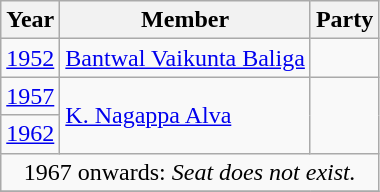<table class="wikitable">
<tr>
<th>Year</th>
<th>Member</th>
<th colspan="2">Party</th>
</tr>
<tr>
<td><a href='#'>1952</a></td>
<td><a href='#'>Bantwal Vaikunta Baliga</a></td>
<td></td>
</tr>
<tr>
<td><a href='#'>1957</a></td>
<td rowspan="2"><a href='#'>K. Nagappa Alva</a></td>
</tr>
<tr>
<td><a href='#'>1962</a></td>
</tr>
<tr>
<td colspan=4 align=center>1967 onwards: <em>Seat does not exist.</em></td>
</tr>
<tr>
</tr>
</table>
